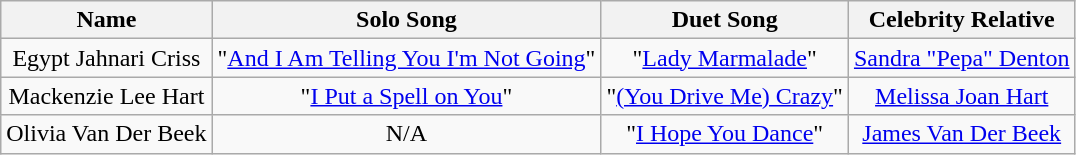<table class="wikitable" style="text-align:center;">
<tr>
<th>Name<br></th>
<th>Solo Song<br></th>
<th>Duet Song<br></th>
<th>Celebrity Relative<br></th>
</tr>
<tr>
<td>Egypt Jahnari Criss</td>
<td>"<a href='#'>And I Am Telling You I'm Not Going</a>"<br></td>
<td>"<a href='#'>Lady Marmalade</a>"<br></td>
<td><a href='#'>Sandra "Pepa" Denton</a><br></td>
</tr>
<tr>
<td>Mackenzie Lee Hart</td>
<td>"<a href='#'>I Put a Spell on You</a>"<br></td>
<td>"<a href='#'>(You Drive Me) Crazy</a>"<br></td>
<td><a href='#'>Melissa Joan Hart</a><br></td>
</tr>
<tr>
<td>Olivia Van Der Beek</td>
<td>N/A</td>
<td>"<a href='#'>I Hope You Dance</a>"<br></td>
<td><a href='#'>James Van Der Beek</a><br></td>
</tr>
</table>
